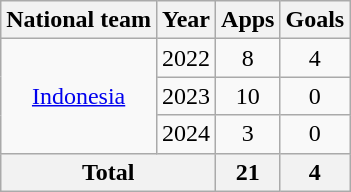<table class="wikitable" style="text-align:center">
<tr>
<th>National team</th>
<th>Year</th>
<th>Apps</th>
<th>Goals</th>
</tr>
<tr>
<td rowspan="3"><a href='#'>Indonesia</a></td>
<td>2022</td>
<td>8</td>
<td>4</td>
</tr>
<tr>
<td>2023</td>
<td>10</td>
<td>0</td>
</tr>
<tr>
<td>2024</td>
<td>3</td>
<td>0</td>
</tr>
<tr>
<th colspan="2">Total</th>
<th>21</th>
<th>4</th>
</tr>
</table>
